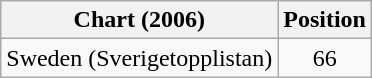<table class="wikitable">
<tr>
<th>Chart (2006)</th>
<th>Position</th>
</tr>
<tr>
<td>Sweden (Sverigetopplistan)</td>
<td align="center">66</td>
</tr>
</table>
